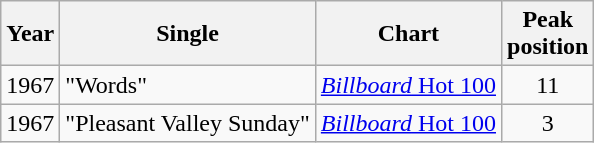<table class="wikitable">
<tr>
<th>Year</th>
<th>Single</th>
<th>Chart</th>
<th>Peak<br>position</th>
</tr>
<tr>
<td>1967</td>
<td>"Words"</td>
<td><a href='#'><em>Billboard</em> Hot 100</a></td>
<td style="text-align:center;">11</td>
</tr>
<tr>
<td>1967</td>
<td>"Pleasant Valley Sunday"</td>
<td><a href='#'><em>Billboard</em> Hot 100</a></td>
<td style="text-align:center;">3</td>
</tr>
</table>
